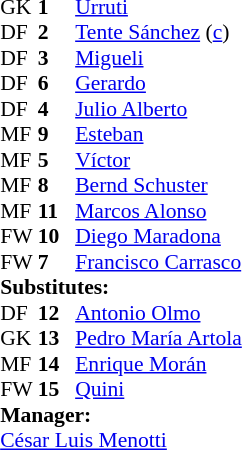<table style="font-size:90%; margin:0.2em auto;" cellspacing="0" cellpadding="0">
<tr>
<th width="25"></th>
<th width="25"></th>
</tr>
<tr>
<td>GK</td>
<td><strong>1</strong></td>
<td> <a href='#'>Urruti</a></td>
</tr>
<tr>
<td>DF</td>
<td><strong>2</strong></td>
<td> <a href='#'>Tente Sánchez</a> (<a href='#'>c</a>)</td>
</tr>
<tr>
<td>DF</td>
<td><strong>3</strong></td>
<td> <a href='#'>Migueli</a></td>
<td></td>
</tr>
<tr>
<td>DF</td>
<td><strong>6</strong></td>
<td> <a href='#'>Gerardo</a></td>
</tr>
<tr>
<td>DF</td>
<td><strong>4</strong></td>
<td> <a href='#'>Julio Alberto</a></td>
</tr>
<tr>
<td>MF</td>
<td><strong>9</strong></td>
<td> <a href='#'>Esteban</a></td>
<td></td>
<td></td>
</tr>
<tr>
<td>MF</td>
<td><strong>5</strong></td>
<td> <a href='#'>Víctor</a></td>
</tr>
<tr>
<td>MF</td>
<td><strong>8</strong></td>
<td> <a href='#'>Bernd Schuster</a></td>
</tr>
<tr>
<td>MF</td>
<td><strong>11</strong></td>
<td> <a href='#'>Marcos Alonso</a></td>
</tr>
<tr>
<td>FW</td>
<td><strong>10</strong></td>
<td> <a href='#'>Diego Maradona</a></td>
</tr>
<tr>
<td>FW</td>
<td><strong>7</strong></td>
<td> <a href='#'>Francisco Carrasco</a></td>
</tr>
<tr>
<td colspan=4><strong>Substitutes:</strong></td>
</tr>
<tr>
<td>DF</td>
<td><strong>12</strong></td>
<td> <a href='#'>Antonio Olmo</a></td>
</tr>
<tr>
<td>GK</td>
<td><strong>13</strong></td>
<td> <a href='#'>Pedro María Artola</a></td>
</tr>
<tr>
<td>MF</td>
<td><strong>14</strong></td>
<td> <a href='#'>Enrique Morán</a></td>
<td></td>
<td></td>
</tr>
<tr>
<td>FW</td>
<td><strong>15</strong></td>
<td> <a href='#'>Quini</a></td>
</tr>
<tr>
<td colspan=4><strong>Manager:</strong></td>
</tr>
<tr>
<td colspan="4"> <a href='#'>César Luis Menotti</a></td>
</tr>
</table>
